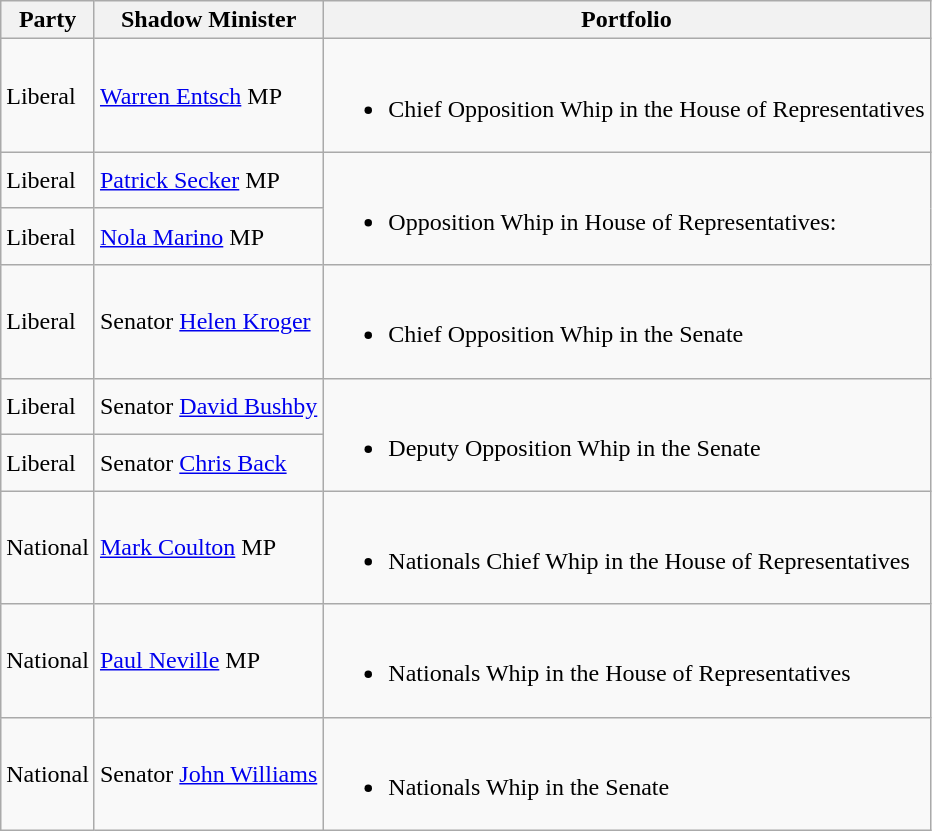<table class="wikitable sortable">
<tr>
<th>Party</th>
<th>Shadow Minister</th>
<th>Portfolio</th>
</tr>
<tr>
<td>Liberal</td>
<td><a href='#'>Warren Entsch</a> MP</td>
<td><br><ul><li>Chief Opposition Whip in the House of Representatives</li></ul></td>
</tr>
<tr>
<td>Liberal</td>
<td><a href='#'>Patrick Secker</a> MP</td>
<td rowspan=2><br><ul><li>Opposition Whip in House of Representatives:</li></ul></td>
</tr>
<tr>
<td>Liberal</td>
<td><a href='#'>Nola Marino</a> MP</td>
</tr>
<tr>
<td>Liberal</td>
<td>Senator <a href='#'>Helen Kroger</a></td>
<td><br><ul><li>Chief Opposition Whip in the Senate</li></ul></td>
</tr>
<tr>
<td>Liberal</td>
<td>Senator <a href='#'>David Bushby</a></td>
<td rowspan=2><br><ul><li>Deputy Opposition Whip in the Senate</li></ul></td>
</tr>
<tr>
<td>Liberal</td>
<td>Senator <a href='#'>Chris Back</a></td>
</tr>
<tr>
<td>National</td>
<td><a href='#'>Mark Coulton</a> MP</td>
<td><br><ul><li>Nationals Chief Whip in the House of Representatives</li></ul></td>
</tr>
<tr>
<td>National</td>
<td><a href='#'>Paul Neville</a> MP</td>
<td><br><ul><li>Nationals Whip in the House of Representatives</li></ul></td>
</tr>
<tr>
<td>National</td>
<td>Senator <a href='#'>John Williams</a></td>
<td><br><ul><li>Nationals Whip in the Senate</li></ul></td>
</tr>
</table>
